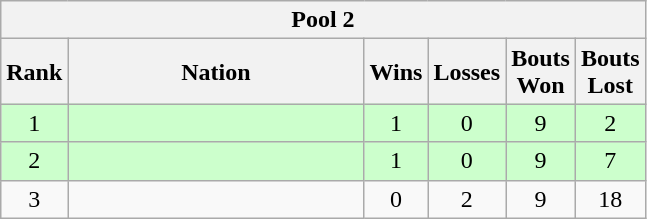<table class="wikitable" style="text-align:center">
<tr>
<th colspan=6 align=center><strong>Pool 2</strong></th>
</tr>
<tr>
<th width="20">Rank</th>
<th width="190">Nation</th>
<th width="20">Wins</th>
<th width="20">Losses</th>
<th width="20">Bouts Won</th>
<th width="20">Bouts Lost</th>
</tr>
<tr bgcolor=ccffcc>
<td>1</td>
<td align=left></td>
<td>1</td>
<td>0</td>
<td>9</td>
<td>2</td>
</tr>
<tr bgcolor=ccffcc>
<td>2</td>
<td align=left></td>
<td>1</td>
<td>0</td>
<td>9</td>
<td>7</td>
</tr>
<tr>
<td>3</td>
<td align=left></td>
<td>0</td>
<td>2</td>
<td>9</td>
<td>18</td>
</tr>
</table>
